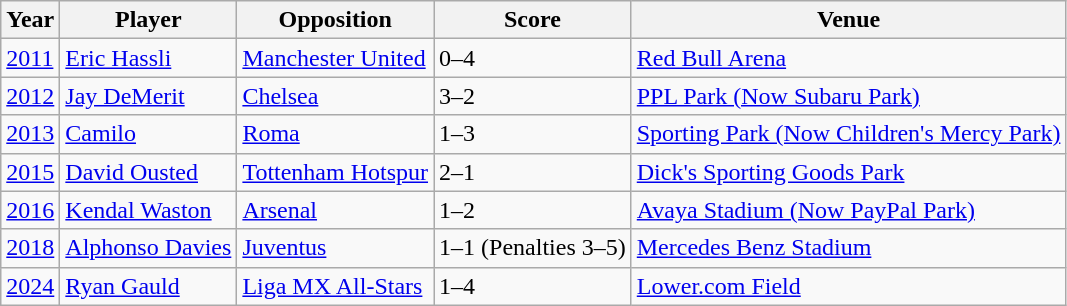<table class="wikitable">
<tr>
<th>Year</th>
<th>Player</th>
<th>Opposition</th>
<th>Score</th>
<th>Venue</th>
</tr>
<tr>
<td><a href='#'>2011</a></td>
<td> <a href='#'>Eric Hassli</a></td>
<td> <a href='#'>Manchester United</a></td>
<td>0–4</td>
<td> <a href='#'>Red Bull Arena</a></td>
</tr>
<tr>
<td><a href='#'>2012</a></td>
<td> <a href='#'>Jay DeMerit</a></td>
<td> <a href='#'>Chelsea</a></td>
<td>3–2</td>
<td> <a href='#'>PPL Park (Now Subaru Park)</a></td>
</tr>
<tr>
<td><a href='#'>2013</a></td>
<td> <a href='#'>Camilo</a></td>
<td> <a href='#'>Roma</a></td>
<td>1–3</td>
<td> <a href='#'>Sporting Park (Now Children's Mercy Park)</a></td>
</tr>
<tr>
<td><a href='#'>2015</a></td>
<td> <a href='#'>David Ousted</a></td>
<td> <a href='#'>Tottenham Hotspur</a></td>
<td>2–1</td>
<td> <a href='#'>Dick's Sporting Goods Park</a></td>
</tr>
<tr>
<td><a href='#'>2016</a></td>
<td> <a href='#'>Kendal Waston</a></td>
<td> <a href='#'>Arsenal</a></td>
<td>1–2</td>
<td> <a href='#'>Avaya Stadium (Now PayPal Park)</a></td>
</tr>
<tr>
<td><a href='#'>2018</a></td>
<td> <a href='#'>Alphonso Davies</a></td>
<td> <a href='#'>Juventus</a></td>
<td>1–1 (Penalties 3–5)</td>
<td> <a href='#'>Mercedes Benz Stadium</a></td>
</tr>
<tr>
<td><a href='#'>2024</a></td>
<td> <a href='#'>Ryan Gauld</a></td>
<td> <a href='#'>Liga MX All-Stars</a></td>
<td>1–4</td>
<td> <a href='#'>Lower.com Field</a></td>
</tr>
</table>
